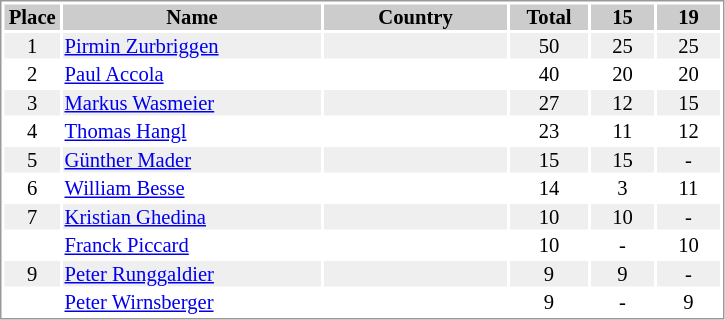<table border="0" style="border: 1px solid #999; background-color:#FFFFFF; text-align:center; font-size:86%; line-height:15px;">
<tr align="center" bgcolor="#CCCCCC">
<th width=35>Place</th>
<th width=170>Name</th>
<th width=120>Country</th>
<th width=50>Total</th>
<th width=40>15</th>
<th width=40>19</th>
</tr>
<tr bgcolor="#EFEFEF">
<td>1</td>
<td align="left"><a href='#'>Pirmin Zurbriggen</a></td>
<td align="left"></td>
<td>50</td>
<td>25</td>
<td>25</td>
</tr>
<tr>
<td>2</td>
<td align="left"><a href='#'>Paul Accola</a></td>
<td align="left"></td>
<td>40</td>
<td>20</td>
<td>20</td>
</tr>
<tr bgcolor="#EFEFEF">
<td>3</td>
<td align="left"><a href='#'>Markus Wasmeier</a></td>
<td align="left"></td>
<td>27</td>
<td>12</td>
<td>15</td>
</tr>
<tr>
<td>4</td>
<td align="left"><a href='#'>Thomas Hangl</a></td>
<td align="left"></td>
<td>23</td>
<td>11</td>
<td>12</td>
</tr>
<tr bgcolor="#EFEFEF">
<td>5</td>
<td align="left"><a href='#'>Günther Mader</a></td>
<td align="left"></td>
<td>15</td>
<td>15</td>
<td>-</td>
</tr>
<tr>
<td>6</td>
<td align="left"><a href='#'>William Besse</a></td>
<td align="left"></td>
<td>14</td>
<td>3</td>
<td>11</td>
</tr>
<tr bgcolor="#EFEFEF">
<td>7</td>
<td align="left"><a href='#'>Kristian Ghedina</a></td>
<td align="left"></td>
<td>10</td>
<td>10</td>
<td>-</td>
</tr>
<tr>
<td></td>
<td align="left"><a href='#'>Franck Piccard</a></td>
<td align="left"></td>
<td>10</td>
<td>-</td>
<td>10</td>
</tr>
<tr bgcolor="#EFEFEF">
<td>9</td>
<td align="left"><a href='#'>Peter Runggaldier</a></td>
<td align="left"></td>
<td>9</td>
<td>9</td>
<td>-</td>
</tr>
<tr>
<td></td>
<td align="left"><a href='#'>Peter Wirnsberger</a></td>
<td align="left"></td>
<td>9</td>
<td>-</td>
<td>9</td>
</tr>
</table>
